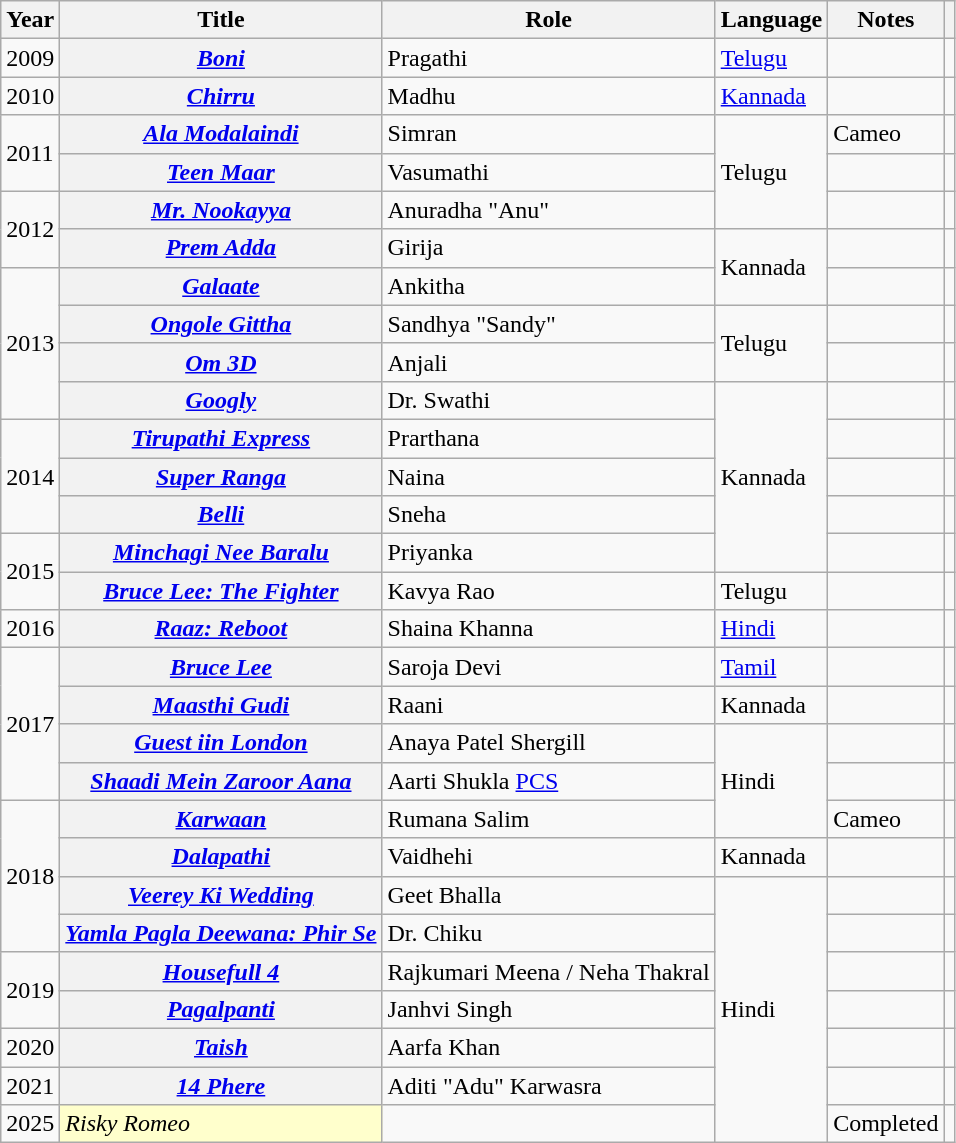<table class="wikitable sortable plainrowheaders">
<tr>
<th scope="col">Year</th>
<th scope="col">Title</th>
<th scope="col">Role</th>
<th scope="col">Language</th>
<th scope="col" class="unsortable">Notes</th>
<th scope="col" class="unsortable"></th>
</tr>
<tr>
<td>2009</td>
<th scope= "row"><em><a href='#'>Boni</a></em></th>
<td>Pragathi</td>
<td><a href='#'>Telugu</a></td>
<td></td>
<td></td>
</tr>
<tr>
<td>2010</td>
<th scope= "row"><em><a href='#'>Chirru</a></em></th>
<td>Madhu</td>
<td><a href='#'>Kannada</a></td>
<td></td>
<td></td>
</tr>
<tr>
<td rowspan="2">2011</td>
<th scope= "row"><em><a href='#'>Ala Modalaindi</a></em></th>
<td>Simran</td>
<td rowspan="3">Telugu</td>
<td>Cameo</td>
<td></td>
</tr>
<tr>
<th scope= "row"><em><a href='#'>Teen Maar</a></em></th>
<td>Vasumathi</td>
<td></td>
<td></td>
</tr>
<tr>
<td rowspan="2">2012</td>
<th scope= "row"><em><a href='#'>Mr. Nookayya</a></em></th>
<td>Anuradha "Anu"</td>
<td></td>
<td></td>
</tr>
<tr>
<th scope= "row"><em><a href='#'>Prem Adda</a></em></th>
<td>Girija</td>
<td rowspan="2">Kannada</td>
<td></td>
<td></td>
</tr>
<tr>
<td rowspan="4">2013</td>
<th scope= "row"><em><a href='#'>Galaate</a></em></th>
<td>Ankitha</td>
<td></td>
<td></td>
</tr>
<tr>
<th scope= "row"><em><a href='#'>Ongole Gittha</a></em></th>
<td>Sandhya "Sandy"</td>
<td rowspan="2">Telugu</td>
<td></td>
<td></td>
</tr>
<tr>
<th scope= "row"><em><a href='#'>Om 3D</a></em></th>
<td>Anjali</td>
<td></td>
<td></td>
</tr>
<tr>
<th scope= "row"><em><a href='#'>Googly</a></em></th>
<td>Dr. Swathi</td>
<td rowspan="5">Kannada</td>
<td></td>
<td></td>
</tr>
<tr>
<td rowspan="3">2014</td>
<th scope= "row"><em><a href='#'>Tirupathi Express</a></em></th>
<td>Prarthana</td>
<td></td>
<td></td>
</tr>
<tr>
<th scope= "row"><em><a href='#'>Super Ranga</a></em></th>
<td>Naina</td>
<td></td>
<td></td>
</tr>
<tr>
<th scope= "row"><em><a href='#'>Belli</a></em></th>
<td>Sneha</td>
<td></td>
<td></td>
</tr>
<tr>
<td rowspan="2">2015</td>
<th scope= "row"><em><a href='#'>Minchagi Nee Baralu</a></em></th>
<td>Priyanka</td>
<td></td>
<td></td>
</tr>
<tr>
<th scope= "row"><em><a href='#'>Bruce Lee: The Fighter</a></em></th>
<td>Kavya Rao</td>
<td>Telugu</td>
<td></td>
<td></td>
</tr>
<tr>
<td>2016</td>
<th scope= "row"><em><a href='#'>Raaz: Reboot</a></em></th>
<td>Shaina Khanna</td>
<td><a href='#'>Hindi</a></td>
<td></td>
<td></td>
</tr>
<tr>
<td rowspan="4">2017</td>
<th scope= "row"><em><a href='#'>Bruce Lee</a></em></th>
<td>Saroja Devi</td>
<td><a href='#'>Tamil</a></td>
<td></td>
<td></td>
</tr>
<tr>
<th scope= "row"><em><a href='#'>Maasthi Gudi</a></em></th>
<td>Raani</td>
<td>Kannada</td>
<td></td>
<td></td>
</tr>
<tr>
<th scope= "row"><em><a href='#'>Guest iin London</a></em></th>
<td>Anaya Patel Shergill</td>
<td rowspan="3">Hindi</td>
<td></td>
<td></td>
</tr>
<tr>
<th scope= "row"><em><a href='#'>Shaadi Mein Zaroor Aana</a></em></th>
<td>Aarti Shukla <a href='#'>PCS</a></td>
<td></td>
<td></td>
</tr>
<tr>
<td rowspan="4">2018</td>
<th scope= "row"><em><a href='#'>Karwaan</a></em></th>
<td>Rumana Salim</td>
<td>Cameo</td>
<td></td>
</tr>
<tr>
<th scope= "row"><em><a href='#'>Dalapathi</a></em></th>
<td>Vaidhehi</td>
<td>Kannada</td>
<td></td>
<td></td>
</tr>
<tr>
<th scope= "row"><em><a href='#'>Veerey Ki Wedding</a></em></th>
<td>Geet Bhalla</td>
<td rowspan="8">Hindi</td>
<td></td>
<td></td>
</tr>
<tr>
<th scope= "row"><em><a href='#'>Yamla Pagla Deewana: Phir Se</a></em></th>
<td>Dr. Chiku</td>
<td></td>
<td></td>
</tr>
<tr>
<td rowspan="2">2019</td>
<th scope= "row"><em><a href='#'>Housefull 4</a></em></th>
<td>Rajkumari Meena / Neha Thakral</td>
<td></td>
<td></td>
</tr>
<tr>
<th scope= "row"><em><a href='#'>Pagalpanti</a></em></th>
<td>Janhvi Singh</td>
<td></td>
<td></td>
</tr>
<tr>
<td rowspan="1">2020</td>
<th scope= "row"><em><a href='#'>Taish</a></em></th>
<td>Aarfa Khan</td>
<td></td>
<td></td>
</tr>
<tr>
<td>2021</td>
<th scope= "row"><em><a href='#'>14 Phere</a></em></th>
<td>Aditi "Adu" Karwasra</td>
<td></td>
<td></td>
</tr>
<tr>
<td>2025</td>
<td style="background: #FFFFCC;"><em>Risky Romeo</em> </td>
<td></td>
<td>Completed</td>
<td></td>
</tr>
</table>
